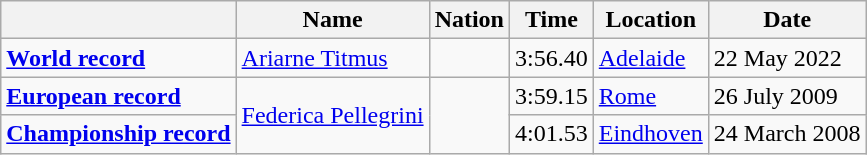<table class=wikitable>
<tr>
<th></th>
<th>Name</th>
<th>Nation</th>
<th>Time</th>
<th>Location</th>
<th>Date</th>
</tr>
<tr>
<td><strong><a href='#'>World record</a></strong></td>
<td><a href='#'>Ariarne Titmus</a></td>
<td></td>
<td>3:56.40</td>
<td><a href='#'>Adelaide</a></td>
<td>22 May 2022</td>
</tr>
<tr>
<td><strong><a href='#'>European record</a></strong></td>
<td rowspan=2><a href='#'>Federica Pellegrini</a></td>
<td rowspan=2></td>
<td>3:59.15</td>
<td><a href='#'>Rome</a></td>
<td>26 July 2009</td>
</tr>
<tr>
<td><strong><a href='#'>Championship record</a></strong></td>
<td>4:01.53</td>
<td><a href='#'>Eindhoven</a></td>
<td>24 March 2008</td>
</tr>
</table>
